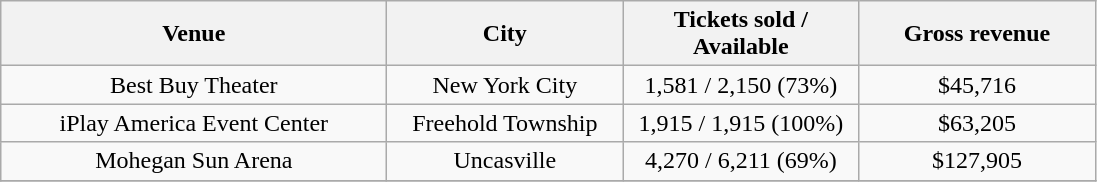<table class="wikitable" style="text-align:center">
<tr>
<th style="width:250px;">Venue</th>
<th style="width:150px;">City</th>
<th style="width:150px;">Tickets sold / Available</th>
<th style="width:150px;">Gross revenue</th>
</tr>
<tr>
<td>Best Buy Theater</td>
<td>New York City</td>
<td>1,581 / 2,150 (73%)</td>
<td>$45,716</td>
</tr>
<tr>
<td>iPlay America Event Center</td>
<td>Freehold Township</td>
<td>1,915 / 1,915 (100%)</td>
<td>$63,205</td>
</tr>
<tr>
<td>Mohegan Sun Arena</td>
<td>Uncasville</td>
<td>4,270 / 6,211 (69%)</td>
<td>$127,905</td>
</tr>
<tr>
</tr>
</table>
